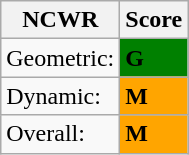<table class="wikitable">
<tr>
<th>NCWR</th>
<th>Score</th>
</tr>
<tr>
<td>Geometric:</td>
<td style="background: green; color: black"><strong>G</strong></td>
</tr>
<tr>
<td>Dynamic:</td>
<td style="background: orange; color: black"><strong>M</strong></td>
</tr>
<tr>
<td>Overall:</td>
<td style="background: orange; color: black"><strong>M</strong></td>
</tr>
</table>
